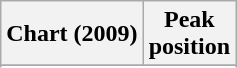<table class="wikitable sortable">
<tr>
<th>Chart (2009)</th>
<th>Peak<br>position</th>
</tr>
<tr>
</tr>
<tr>
</tr>
<tr>
</tr>
<tr>
</tr>
</table>
